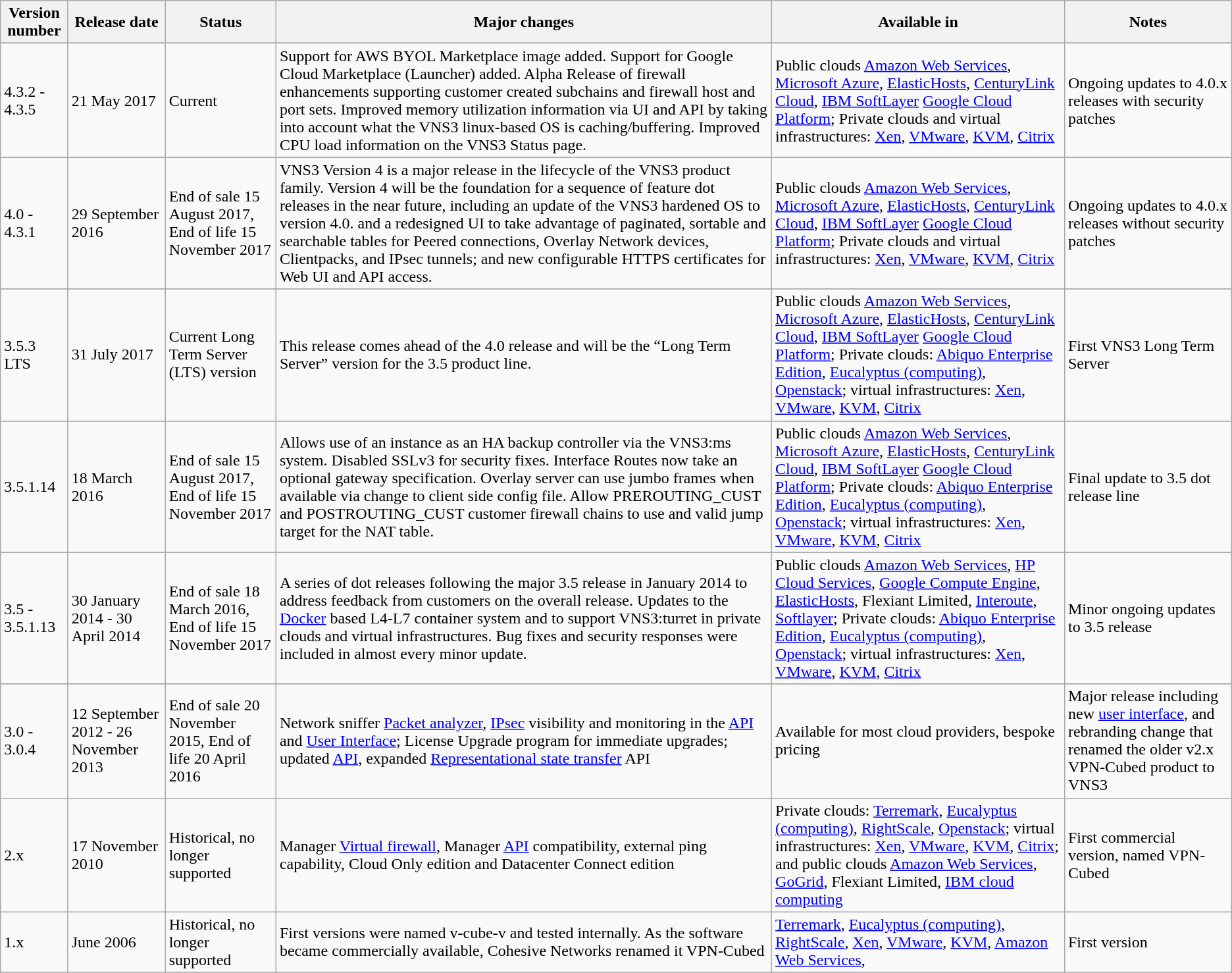<table class="wikitable">
<tr>
<th>Version number</th>
<th>Release date</th>
<th>Status</th>
<th>Major changes</th>
<th>Available in</th>
<th>Notes</th>
</tr>
<tr>
</tr>
<tr>
</tr>
<tr>
<td>4.3.2 - 4.3.5</td>
<td>21 May 2017</td>
<td>Current</td>
<td>Support for AWS BYOL Marketplace image added. Support for Google Cloud Marketplace (Launcher) added. Alpha Release of firewall enhancements supporting customer created subchains and firewall host and port sets. Improved memory utilization information via UI and API by taking into account what the VNS3 linux-based OS is caching/buffering. Improved CPU load information on the VNS3 Status page.</td>
<td>Public clouds <a href='#'>Amazon Web Services</a>, <a href='#'>Microsoft Azure</a>, <a href='#'>ElasticHosts</a>, <a href='#'>CenturyLink Cloud</a>, <a href='#'>IBM SoftLayer</a> <a href='#'>Google Cloud Platform</a>; Private clouds and virtual infrastructures: <a href='#'>Xen</a>, <a href='#'>VMware</a>, <a href='#'>KVM</a>, <a href='#'>Citrix</a></td>
<td>Ongoing updates to 4.0.x releases with security patches</td>
</tr>
<tr>
</tr>
<tr>
<td>4.0 - 4.3.1</td>
<td>29 September 2016</td>
<td>End of sale 15 August 2017, End of life 15 November 2017</td>
<td>VNS3 Version 4 is a major release in the lifecycle of the VNS3 product family.  Version 4 will be the foundation for a sequence of feature dot releases in the near future, including an update of the VNS3 hardened OS to version 4.0. and a redesigned UI to take advantage of paginated, sortable and searchable tables for Peered connections, Overlay Network devices, Clientpacks, and IPsec tunnels; and new configurable HTTPS certificates for Web UI and API access.</td>
<td>Public clouds <a href='#'>Amazon Web Services</a>, <a href='#'>Microsoft Azure</a>, <a href='#'>ElasticHosts</a>, <a href='#'>CenturyLink Cloud</a>, <a href='#'>IBM SoftLayer</a> <a href='#'>Google Cloud Platform</a>; Private clouds and virtual infrastructures: <a href='#'>Xen</a>, <a href='#'>VMware</a>, <a href='#'>KVM</a>, <a href='#'>Citrix</a></td>
<td>Ongoing updates to 4.0.x releases without security patches</td>
</tr>
<tr>
</tr>
<tr>
<td>3.5.3 LTS</td>
<td>31 July 2017</td>
<td>Current Long Term Server (LTS) version</td>
<td>This release comes ahead of the 4.0 release and will be the “Long Term Server” version for the 3.5 product line.</td>
<td>Public clouds <a href='#'>Amazon Web Services</a>, <a href='#'>Microsoft Azure</a>, <a href='#'>ElasticHosts</a>, <a href='#'>CenturyLink Cloud</a>, <a href='#'>IBM SoftLayer</a> <a href='#'>Google Cloud Platform</a>; Private clouds: <a href='#'>Abiquo Enterprise Edition</a>, <a href='#'>Eucalyptus (computing)</a>, <a href='#'>Openstack</a>; virtual infrastructures: <a href='#'>Xen</a>, <a href='#'>VMware</a>, <a href='#'>KVM</a>, <a href='#'>Citrix</a></td>
<td>First VNS3 Long Term Server</td>
</tr>
<tr>
</tr>
<tr>
<td>3.5.1.14</td>
<td>18 March 2016</td>
<td>End of sale 15 August 2017, End of life 15 November 2017</td>
<td>Allows use of an instance as an HA backup controller via the VNS3:ms system. Disabled SSLv3 for security fixes. Interface Routes now take an optional gateway specification. Overlay server can use jumbo frames when available via change to client side config file. Allow PREROUTING_CUST and POSTROUTING_CUST customer firewall chains to use and valid jump target for the NAT table.</td>
<td>Public clouds <a href='#'>Amazon Web Services</a>, <a href='#'>Microsoft Azure</a>, <a href='#'>ElasticHosts</a>, <a href='#'>CenturyLink Cloud</a>, <a href='#'>IBM SoftLayer</a> <a href='#'>Google Cloud Platform</a>; Private clouds: <a href='#'>Abiquo Enterprise Edition</a>, <a href='#'>Eucalyptus (computing)</a>, <a href='#'>Openstack</a>; virtual infrastructures: <a href='#'>Xen</a>, <a href='#'>VMware</a>, <a href='#'>KVM</a>, <a href='#'>Citrix</a></td>
<td>Final update to 3.5 dot release line</td>
</tr>
<tr>
</tr>
<tr>
<td>3.5 - 3.5.1.13</td>
<td>30 January 2014 - 30 April 2014</td>
<td>End of sale 18 March 2016, End of life 15 November 2017</td>
<td>A series of dot releases following the major 3.5 release in January 2014 to address feedback from customers on the overall release. Updates to the <a href='#'>Docker</a> based L4-L7 container system and to support VNS3:turret in private clouds and virtual infrastructures. Bug fixes and security responses were included in almost every minor update.</td>
<td>Public clouds <a href='#'>Amazon Web Services</a>, <a href='#'>HP Cloud Services</a>, <a href='#'>Google Compute Engine</a>, <a href='#'>ElasticHosts</a>, Flexiant Limited, <a href='#'>Interoute</a>, <a href='#'>Softlayer</a>; Private clouds: <a href='#'>Abiquo Enterprise Edition</a>, <a href='#'>Eucalyptus (computing)</a>, <a href='#'>Openstack</a>; virtual infrastructures: <a href='#'>Xen</a>, <a href='#'>VMware</a>, <a href='#'>KVM</a>, <a href='#'>Citrix</a></td>
<td>Minor ongoing updates to 3.5 release</td>
</tr>
<tr>
</tr>
<tr>
</tr>
<tr>
<td>3.0 - 3.0.4</td>
<td>12 September 2012 - 26 November 2013</td>
<td>End of sale 20 November 2015, End of life 20 April 2016</td>
<td>Network sniffer <a href='#'>Packet analyzer</a>, <a href='#'>IPsec</a> visibility and monitoring in the <a href='#'>API</a> and <a href='#'>User Interface</a>; License Upgrade program for immediate upgrades; updated <a href='#'>API</a>, expanded <a href='#'>Representational state transfer</a> API</td>
<td>Available for most cloud providers, bespoke pricing</td>
<td>Major release including new <a href='#'>user interface</a>, and rebranding change that renamed the older v2.x VPN-Cubed product to VNS3</td>
</tr>
<tr>
<td>2.x</td>
<td>17 November 2010</td>
<td>Historical, no longer supported</td>
<td>Manager <a href='#'>Virtual firewall</a>, Manager <a href='#'>API</a> compatibility, external ping capability, Cloud Only edition and Datacenter Connect edition</td>
<td>Private clouds: <a href='#'>Terremark</a>, <a href='#'>Eucalyptus (computing)</a>, <a href='#'>RightScale</a>, <a href='#'>Openstack</a>; virtual infrastructures: <a href='#'>Xen</a>, <a href='#'>VMware</a>, <a href='#'>KVM</a>, <a href='#'>Citrix</a>; and public clouds <a href='#'>Amazon Web Services</a>, <a href='#'>GoGrid</a>, Flexiant Limited, <a href='#'>IBM cloud computing</a></td>
<td>First commercial version, named VPN-Cubed</td>
</tr>
<tr>
<td>1.x</td>
<td>June 2006</td>
<td>Historical, no longer supported</td>
<td>First versions were named v-cube-v and tested internally. As the software became commercially available, Cohesive Networks renamed it VPN-Cubed</td>
<td><a href='#'>Terremark</a>, <a href='#'>Eucalyptus (computing)</a>, <a href='#'>RightScale</a>, <a href='#'>Xen</a>, <a href='#'>VMware</a>, <a href='#'>KVM</a>, <a href='#'>Amazon Web Services</a>,</td>
<td>First version</td>
</tr>
<tr>
</tr>
</table>
